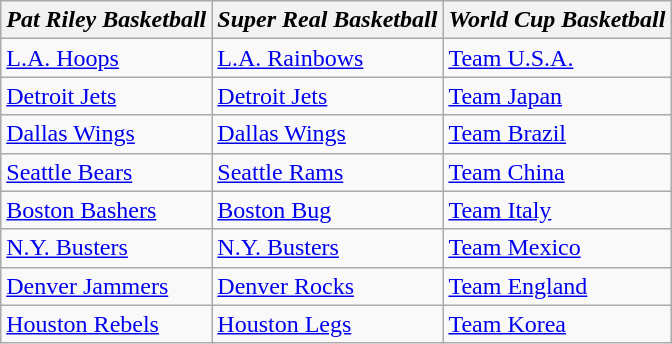<table class="wikitable">
<tr>
<th><strong><em>Pat Riley Basketball</em></strong></th>
<th><strong><em>Super Real Basketball</em></strong></th>
<th><strong><em>World Cup Basketball</em></strong></th>
</tr>
<tr>
<td><a href='#'>L.A. Hoops</a></td>
<td><a href='#'>L.A. Rainbows</a></td>
<td><a href='#'>Team U.S.A.</a></td>
</tr>
<tr>
<td><a href='#'>Detroit Jets</a></td>
<td><a href='#'>Detroit Jets</a></td>
<td><a href='#'>Team Japan</a></td>
</tr>
<tr>
<td><a href='#'>Dallas Wings</a></td>
<td><a href='#'>Dallas Wings</a></td>
<td><a href='#'>Team Brazil</a></td>
</tr>
<tr>
<td><a href='#'>Seattle Bears</a></td>
<td><a href='#'>Seattle Rams</a></td>
<td><a href='#'>Team China</a></td>
</tr>
<tr>
<td><a href='#'>Boston Bashers</a></td>
<td><a href='#'>Boston Bug</a></td>
<td><a href='#'>Team Italy</a></td>
</tr>
<tr>
<td><a href='#'>N.Y. Busters</a></td>
<td><a href='#'>N.Y. Busters</a></td>
<td><a href='#'>Team Mexico</a></td>
</tr>
<tr>
<td><a href='#'>Denver Jammers</a></td>
<td><a href='#'>Denver Rocks</a></td>
<td><a href='#'>Team England</a></td>
</tr>
<tr>
<td><a href='#'>Houston Rebels</a></td>
<td><a href='#'>Houston Legs</a></td>
<td><a href='#'>Team Korea</a></td>
</tr>
</table>
